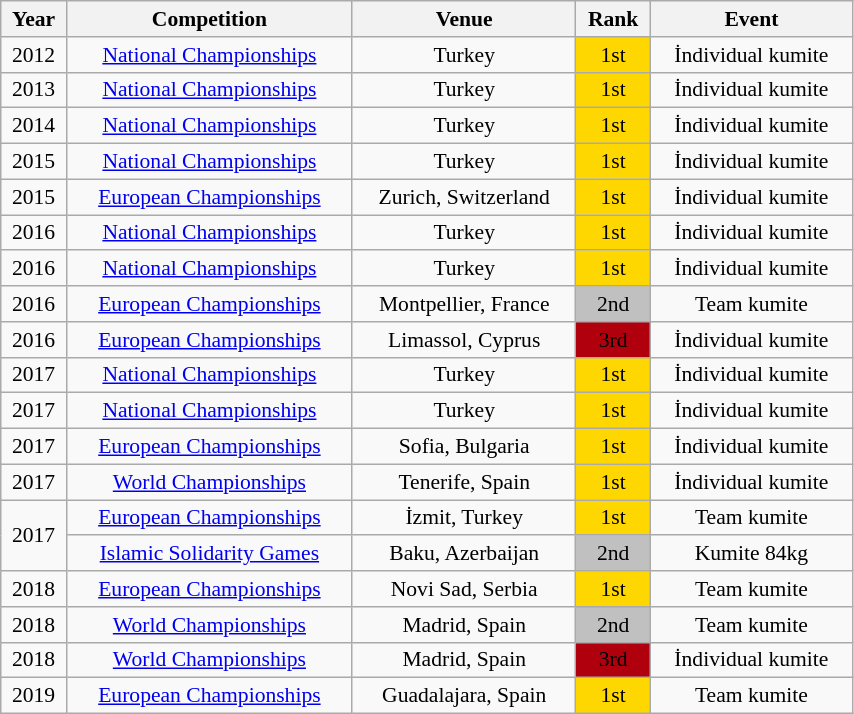<table class="wikitable sortable" width=45% style="font-size:90%; text-align:center;">
<tr>
<th>Year</th>
<th>Competition</th>
<th>Venue</th>
<th>Rank</th>
<th>Event</th>
</tr>
<tr>
<td>2012</td>
<td><a href='#'>National Championships</a></td>
<td>Turkey</td>
<td bgcolor="gold">1st</td>
<td>İndividual kumite</td>
</tr>
<tr>
<td>2013</td>
<td><a href='#'>National Championships</a></td>
<td>Turkey</td>
<td bgcolor="gold">1st</td>
<td>İndividual kumite</td>
</tr>
<tr>
<td>2014</td>
<td><a href='#'>National Championships</a></td>
<td>Turkey</td>
<td bgcolor="gold">1st</td>
<td>İndividual kumite</td>
</tr>
<tr>
<td>2015</td>
<td><a href='#'>National Championships</a></td>
<td>Turkey</td>
<td bgcolor="gold">1st</td>
<td>İndividual kumite</td>
</tr>
<tr>
<td>2015</td>
<td><a href='#'>European Championships</a></td>
<td>Zurich, Switzerland</td>
<td bgcolor="gold">1st</td>
<td>İndividual kumite</td>
</tr>
<tr>
<td>2016</td>
<td><a href='#'>National Championships</a></td>
<td>Turkey</td>
<td bgcolor="gold">1st</td>
<td>İndividual kumite</td>
</tr>
<tr>
<td>2016</td>
<td><a href='#'>National Championships</a></td>
<td>Turkey</td>
<td bgcolor="gold">1st</td>
<td>İndividual kumite</td>
</tr>
<tr>
<td>2016</td>
<td><a href='#'>European Championships</a></td>
<td>Montpellier, France</td>
<td bgcolor="silver">2nd</td>
<td>Team kumite</td>
</tr>
<tr>
<td>2016</td>
<td><a href='#'>European Championships</a></td>
<td>Limassol, Cyprus</td>
<td bgcolor="bronze">3rd</td>
<td>İndividual kumite</td>
</tr>
<tr>
<td>2017</td>
<td><a href='#'>National Championships</a></td>
<td>Turkey</td>
<td bgcolor="gold">1st</td>
<td>İndividual kumite</td>
</tr>
<tr>
<td>2017</td>
<td><a href='#'>National Championships</a></td>
<td>Turkey</td>
<td bgcolor="gold">1st</td>
<td>İndividual kumite</td>
</tr>
<tr>
<td>2017</td>
<td><a href='#'>European Championships</a></td>
<td>Sofia, Bulgaria</td>
<td bgcolor="gold">1st</td>
<td>İndividual kumite</td>
</tr>
<tr>
<td>2017</td>
<td><a href='#'>World Championships</a></td>
<td>Tenerife, Spain</td>
<td bgcolor="gold">1st</td>
<td>İndividual kumite</td>
</tr>
<tr>
<td rowspan=2>2017</td>
<td><a href='#'>European Championships</a></td>
<td>İzmit, Turkey</td>
<td bgcolor="gold">1st</td>
<td>Team kumite</td>
</tr>
<tr>
<td><a href='#'>Islamic Solidarity Games</a></td>
<td>Baku, Azerbaijan</td>
<td bgcolor="silver">2nd</td>
<td>Kumite 84kg</td>
</tr>
<tr>
<td>2018</td>
<td><a href='#'>European Championships</a></td>
<td>Novi Sad, Serbia</td>
<td bgcolor="gold">1st</td>
<td>Team kumite</td>
</tr>
<tr>
<td>2018</td>
<td><a href='#'>World Championships</a></td>
<td>Madrid, Spain</td>
<td bgcolor="silver">2nd</td>
<td>Team kumite</td>
</tr>
<tr>
<td>2018</td>
<td><a href='#'>World Championships</a></td>
<td>Madrid, Spain</td>
<td bgcolor="bronze">3rd</td>
<td>İndividual kumite</td>
</tr>
<tr>
<td>2019</td>
<td><a href='#'>European Championships</a></td>
<td>Guadalajara, Spain</td>
<td bgcolor="gold">1st</td>
<td>Team kumite</td>
</tr>
</table>
